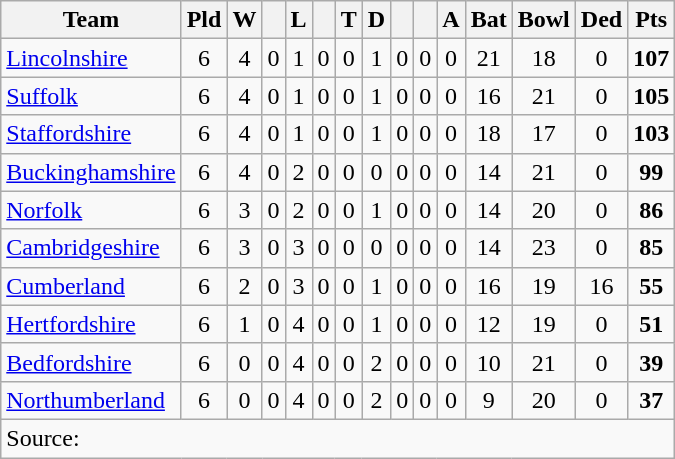<table class="wikitable" style="text-align:center">
<tr>
<th>Team</th>
<th>Pld</th>
<th>W</th>
<th></th>
<th>L</th>
<th></th>
<th>T</th>
<th>D</th>
<th></th>
<th></th>
<th>A</th>
<th>Bat</th>
<th>Bowl</th>
<th>Ded</th>
<th>Pts</th>
</tr>
<tr>
<td align=left><a href='#'>Lincolnshire</a></td>
<td>6</td>
<td>4</td>
<td>0</td>
<td>1</td>
<td>0</td>
<td>0</td>
<td>1</td>
<td>0</td>
<td>0</td>
<td>0</td>
<td>21</td>
<td>18</td>
<td>0</td>
<td><strong>107</strong></td>
</tr>
<tr>
<td align=left><a href='#'>Suffolk</a></td>
<td>6</td>
<td>4</td>
<td>0</td>
<td>1</td>
<td>0</td>
<td>0</td>
<td>1</td>
<td>0</td>
<td>0</td>
<td>0</td>
<td>16</td>
<td>21</td>
<td>0</td>
<td><strong>105</strong></td>
</tr>
<tr>
<td align=left><a href='#'>Staffordshire</a></td>
<td>6</td>
<td>4</td>
<td>0</td>
<td>1</td>
<td>0</td>
<td>0</td>
<td>1</td>
<td>0</td>
<td>0</td>
<td>0</td>
<td>18</td>
<td>17</td>
<td>0</td>
<td><strong>103</strong></td>
</tr>
<tr>
<td align=left><a href='#'>Buckinghamshire</a></td>
<td>6</td>
<td>4</td>
<td>0</td>
<td>2</td>
<td>0</td>
<td>0</td>
<td>0</td>
<td>0</td>
<td>0</td>
<td>0</td>
<td>14</td>
<td>21</td>
<td>0</td>
<td><strong>99</strong></td>
</tr>
<tr>
<td align=left><a href='#'>Norfolk</a></td>
<td>6</td>
<td>3</td>
<td>0</td>
<td>2</td>
<td>0</td>
<td>0</td>
<td>1</td>
<td>0</td>
<td>0</td>
<td>0</td>
<td>14</td>
<td>20</td>
<td>0</td>
<td><strong>86</strong></td>
</tr>
<tr>
<td align=left><a href='#'>Cambridgeshire</a></td>
<td>6</td>
<td>3</td>
<td>0</td>
<td>3</td>
<td>0</td>
<td>0</td>
<td>0</td>
<td>0</td>
<td>0</td>
<td>0</td>
<td>14</td>
<td>23</td>
<td>0</td>
<td><strong>85</strong></td>
</tr>
<tr>
<td align=left><a href='#'>Cumberland</a></td>
<td>6</td>
<td>2</td>
<td>0</td>
<td>3</td>
<td>0</td>
<td>0</td>
<td>1</td>
<td>0</td>
<td>0</td>
<td>0</td>
<td>16</td>
<td>19</td>
<td>16</td>
<td><strong>55</strong></td>
</tr>
<tr>
<td align=left><a href='#'>Hertfordshire</a></td>
<td>6</td>
<td>1</td>
<td>0</td>
<td>4</td>
<td>0</td>
<td>0</td>
<td>1</td>
<td>0</td>
<td>0</td>
<td>0</td>
<td>12</td>
<td>19</td>
<td>0</td>
<td><strong>51</strong></td>
</tr>
<tr>
<td align=left><a href='#'>Bedfordshire</a></td>
<td>6</td>
<td>0</td>
<td>0</td>
<td>4</td>
<td>0</td>
<td>0</td>
<td>2</td>
<td>0</td>
<td>0</td>
<td>0</td>
<td>10</td>
<td>21</td>
<td>0</td>
<td><strong>39</strong></td>
</tr>
<tr>
<td align=left><a href='#'>Northumberland</a></td>
<td>6</td>
<td>0</td>
<td>0</td>
<td>4</td>
<td>0</td>
<td>0</td>
<td>2</td>
<td>0</td>
<td>0</td>
<td>0</td>
<td>9</td>
<td>20</td>
<td>0</td>
<td><strong>37</strong></td>
</tr>
<tr>
<td colspan=15 align="left">Source:</td>
</tr>
</table>
